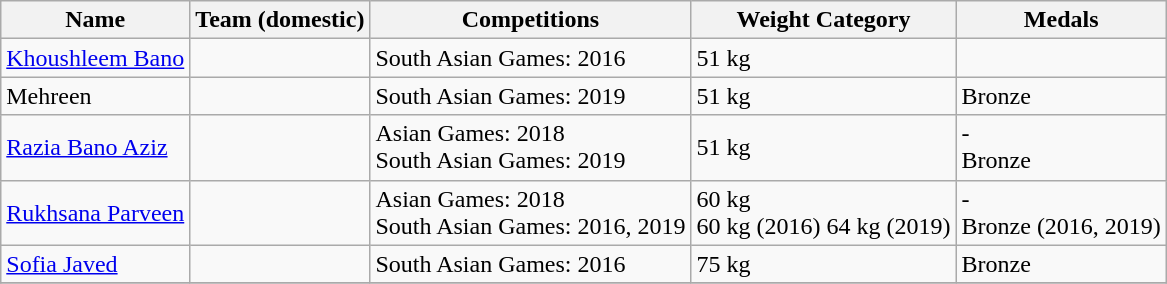<table class="wikitable sortable">
<tr>
<th>Name</th>
<th>Team (domestic)</th>
<th>Competitions</th>
<th>Weight Category</th>
<th>Medals</th>
</tr>
<tr>
<td><a href='#'>Khoushleem Bano</a></td>
<td></td>
<td>South Asian Games: 2016</td>
<td>51 kg</td>
<td></td>
</tr>
<tr>
<td>Mehreen</td>
<td></td>
<td>South Asian Games: 2019</td>
<td>51 kg</td>
<td>Bronze</td>
</tr>
<tr>
<td><a href='#'>Razia Bano Aziz</a></td>
<td></td>
<td>Asian Games: 2018<br>South Asian Games: 2019</td>
<td>51 kg</td>
<td>-<br>Bronze</td>
</tr>
<tr>
<td><a href='#'>Rukhsana Parveen</a></td>
<td></td>
<td>Asian Games: 2018 <br>South Asian Games: 2016, 2019</td>
<td>60 kg<br>60 kg (2016) 64 kg (2019)</td>
<td>- <br>Bronze (2016, 2019)</td>
</tr>
<tr>
<td><a href='#'>Sofia Javed</a></td>
<td></td>
<td>South Asian Games: 2016</td>
<td>75 kg</td>
<td>Bronze</td>
</tr>
<tr>
</tr>
</table>
